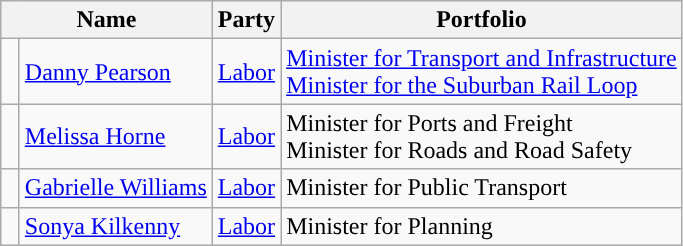<table class="wikitable">
<tr>
<th colspan="2">Name</th>
<th>Party</th>
<th>Portfolio</th>
</tr>
<tr>
<td width=5px style="color:inherit;background:"></td>
<td><a href='#'>Danny Pearson</a></td>
<td><a href='#'>Labor</a></td>
<td><a href='#'>Minister for Transport and Infrastructure</a><br><a href='#'>Minister for the Suburban Rail Loop</a></td>
</tr>
<tr>
<td width=5px style="color:inherit;background:"></td>
<td><a href='#'>Melissa Horne</a></td>
<td><a href='#'>Labor</a></td>
<td>Minister for Ports and Freight <br>Minister for Roads and Road Safety</td>
</tr>
<tr>
<td width=5px style="color:inherit;background:"></td>
<td><a href='#'>Gabrielle Williams</a></td>
<td><a href='#'>Labor</a></td>
<td>Minister for Public Transport</td>
</tr>
<tr>
<td width=5px style="color:inherit;background:"></td>
<td><a href='#'>Sonya Kilkenny</a></td>
<td><a href='#'>Labor</a></td>
<td>Minister for Planning</td>
</tr>
</table>
